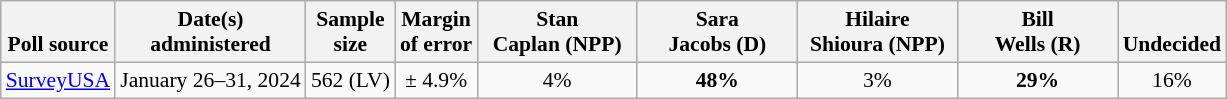<table class="wikitable" style="font-size:90%;text-align:center;">
<tr style="vertical-align:bottom">
<th>Poll source</th>
<th>Date(s)<br>administered</th>
<th>Sample<br>size</th>
<th>Margin<br>of error</th>
<th style="width:100px;">Stan<br>Caplan (NPP)</th>
<th style="width:100px;">Sara<br>Jacobs (D)</th>
<th style="width:100px;">Hilaire<br>Shioura (NPP)</th>
<th style="width:100px;">Bill<br>Wells (R)</th>
<th>Undecided</th>
</tr>
<tr>
<td style="text-align:left;"><a href='#'>SurveyUSA</a></td>
<td>January 26–31, 2024</td>
<td>562 (LV)</td>
<td>± 4.9%</td>
<td>4%</td>
<td><strong>48%</strong></td>
<td>3%</td>
<td><strong>29%</strong></td>
<td>16%</td>
</tr>
</table>
